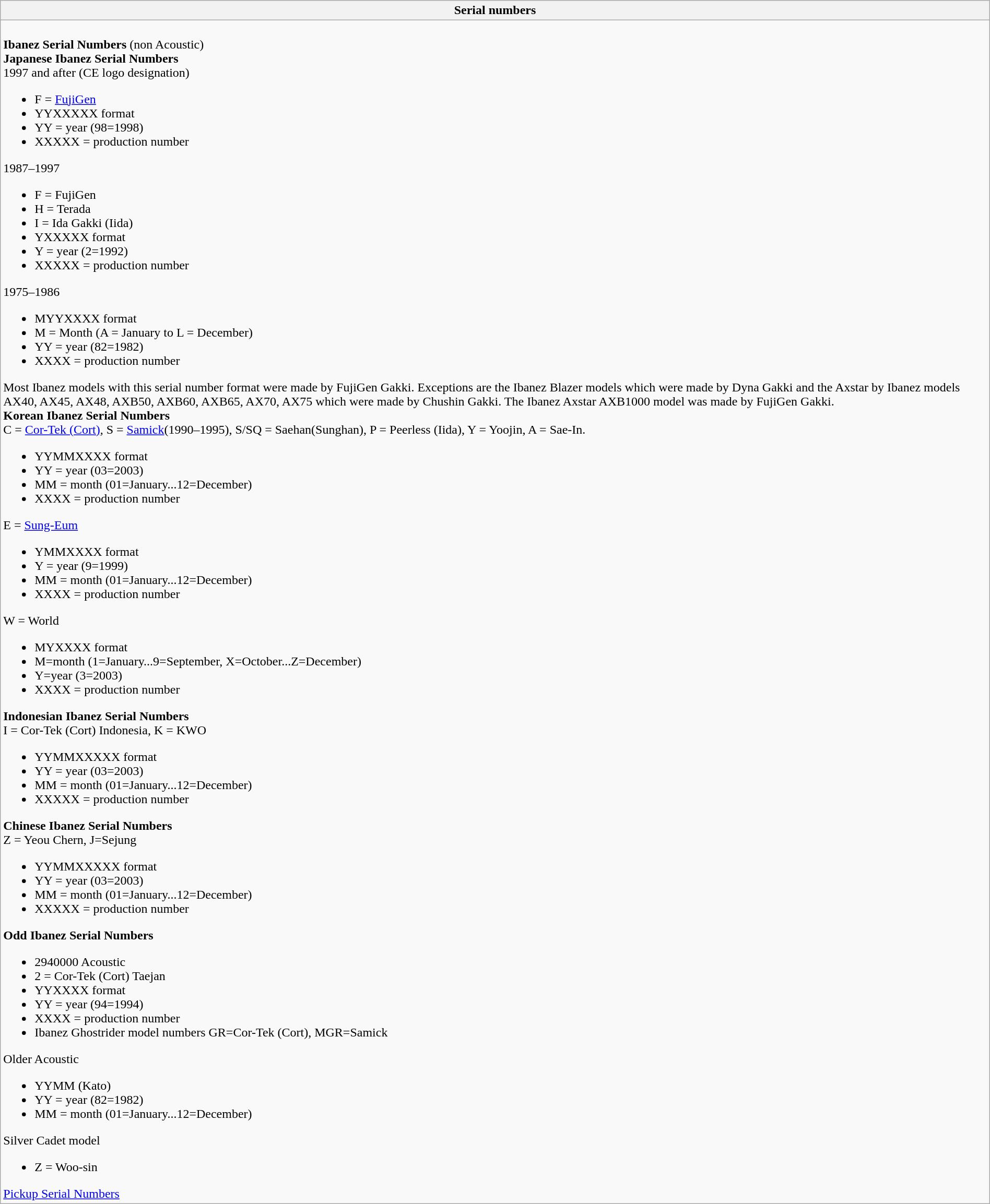<table class="wikitable collapsible collapsed" style="width:100%;">
<tr>
<th>Serial numbers</th>
</tr>
<tr>
<td><br><strong>Ibanez Serial Numbers</strong> (non Acoustic)<br><strong>Japanese Ibanez Serial Numbers</strong><br>1997 and after (CE logo designation)<ul><li>F = <a href='#'>FujiGen</a></li><li>YYXXXXX format</li><li>YY = year (98=1998)</li><li>XXXXX = production number</li></ul>1987–1997<ul><li>F = FujiGen</li><li>H = Terada</li><li>I = Ida Gakki (Iida)</li><li>YXXXXX format</li><li>Y = year (2=1992)</li><li>XXXXX = production number</li></ul>1975–1986<ul><li>MYYXXXX format</li><li>M = Month (A = January to L = December)</li><li>YY = year (82=1982)</li><li>XXXX = production number</li></ul>Most Ibanez models with this serial number format were made by FujiGen Gakki. Exceptions are the Ibanez Blazer models which were made by Dyna Gakki and the Axstar by Ibanez models AX40, AX45, AX48, AXB50, AXB60, AXB65, AX70, AX75 which were made by Chushin Gakki. The Ibanez Axstar AXB1000 model was made by FujiGen Gakki.<br><strong>Korean Ibanez Serial Numbers</strong><br>C = <a href='#'>Cor-Tek (Cort)</a>, S = <a href='#'>Samick</a>(1990–1995), S/SQ = Saehan(Sunghan), P = Peerless (Iida), Y = Yoojin, A = Sae-In.<ul><li>YYMMXXXX format</li><li>YY = year (03=2003)</li><li>MM = month (01=January...12=December)</li><li>XXXX = production number</li></ul>E = <a href='#'>Sung-Eum</a><ul><li>YMMXXXX format</li><li>Y = year (9=1999)</li><li>MM = month (01=January...12=December)</li><li>XXXX = production number</li></ul>W = World<ul><li>MYXXXX format</li><li>M=month (1=January...9=September, X=October...Z=December)</li><li>Y=year (3=2003)</li><li>XXXX = production number</li></ul><strong>Indonesian Ibanez Serial Numbers</strong><br>I = Cor-Tek (Cort) Indonesia, K = KWO<ul><li>YYMMXXXXX format</li><li>YY = year (03=2003)</li><li>MM = month (01=January...12=December)</li><li>XXXXX = production number</li></ul><strong>Chinese Ibanez Serial Numbers</strong><br>Z = Yeou Chern, J=Sejung<ul><li>YYMMXXXXX format</li><li>YY = year (03=2003)</li><li>MM = month (01=January...12=December)</li><li>XXXXX = production number</li></ul><strong>Odd Ibanez Serial Numbers</strong><ul><li>2940000 Acoustic</li><li>2 = Cor-Tek (Cort) Taejan</li><li>YYXXXX format</li><li>YY = year (94=1994)</li><li>XXXX = production number</li><li>Ibanez Ghostrider model numbers GR=Cor-Tek (Cort), MGR=Samick</li></ul>Older Acoustic<ul><li>YYMM (Kato)</li><li>YY = year (82=1982)</li><li>MM = month (01=January...12=December)</li></ul>Silver Cadet model<ul><li>Z = Woo-sin</li></ul><a href='#'>Pickup Serial Numbers</a></td>
</tr>
</table>
